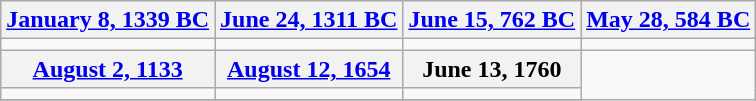<table class="wikitable">
<tr>
<th align="center"><a href='#'>January 8, 1339 BC</a></th>
<th align="center"><a href='#'>June 24, 1311 BC</a></th>
<th align="center"><a href='#'>June 15, 762 BC</a></th>
<th align="center"><a href='#'>May 28, 584 BC</a></th>
</tr>
<tr>
<td></td>
<td></td>
<td></td>
<td></td>
</tr>
<tr>
<th align="center"><a href='#'>August 2, 1133</a></th>
<th align="center"><a href='#'>August 12, 1654</a></th>
<th align="center">June 13, 1760</th>
</tr>
<tr>
<td></td>
<td></td>
<td></td>
</tr>
<tr>
</tr>
</table>
